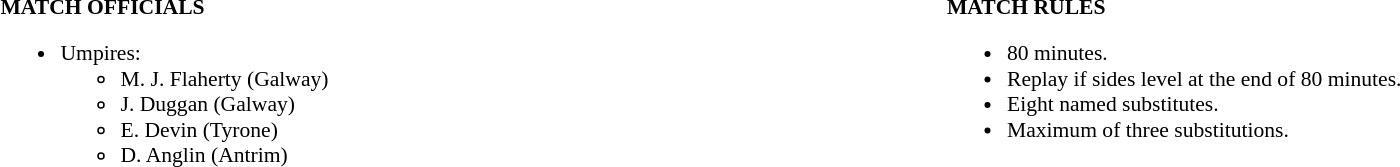<table width=100% style="font-size: 90%">
<tr>
<td width=50% valign=top><br><strong>MATCH OFFICIALS</strong><ul><li>Umpires:<ul><li>M. J. Flaherty (Galway)</li><li>J. Duggan (Galway)</li><li>E. Devin (Tyrone)</li><li>D. Anglin (Antrim)</li></ul></li></ul></td>
<td width=50% valign=top><br><strong>MATCH RULES</strong><ul><li>80 minutes.</li><li>Replay if sides level at the end of 80 minutes.</li><li>Eight named substitutes.</li><li>Maximum of three substitutions.</li></ul></td>
</tr>
</table>
